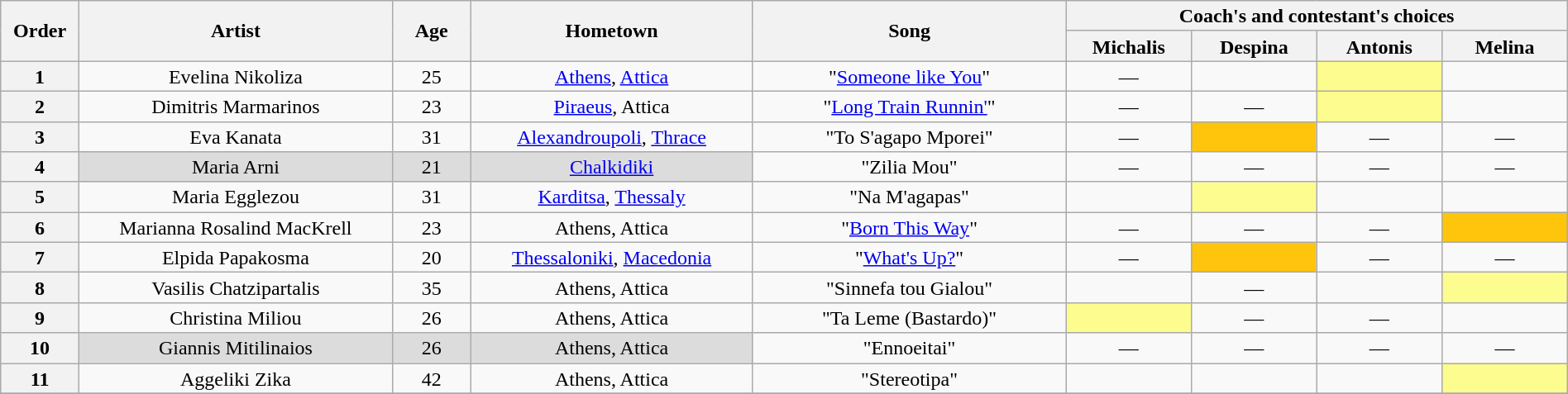<table class="wikitable" style="text-align:center; line-height:17px; width:100%;">
<tr>
<th scope="col" rowspan="2" width="05%">Order</th>
<th scope="col" rowspan="2" width="20%">Artist</th>
<th scope="col" rowspan="2" width="05%">Age</th>
<th scope="col" rowspan="2" width="18%">Hometown</th>
<th scope="col" rowspan="2" width="20%">Song</th>
<th scope="col" colspan="4" width="32%">Coach's and contestant's choices</th>
</tr>
<tr>
<th width="08%">Michalis</th>
<th width="08%">Despina</th>
<th width="08%">Antonis</th>
<th width="08%">Melina</th>
</tr>
<tr>
<th>1</th>
<td>Evelina Nikoliza</td>
<td>25</td>
<td><a href='#'>Athens</a>, <a href='#'>Attica</a></td>
<td>"<a href='#'>Someone like You</a>"</td>
<td>—</td>
<td></td>
<td style="background: #fdfc8f;"></td>
<td></td>
</tr>
<tr>
<th>2</th>
<td>Dimitris Marmarinos</td>
<td>23</td>
<td><a href='#'>Piraeus</a>, Attica</td>
<td>"<a href='#'>Long Train Runnin'</a>"</td>
<td>—</td>
<td>—</td>
<td style="background: #fdfc8f;"></td>
<td></td>
</tr>
<tr>
<th>3</th>
<td>Eva Kanata</td>
<td>31</td>
<td><a href='#'>Alexandroupoli</a>, <a href='#'>Thrace</a></td>
<td>"To S'agapo Mporei"</td>
<td>—</td>
<td style="background: #FFC50C;"></td>
<td>—</td>
<td>—</td>
</tr>
<tr>
<th>4</th>
<td style="background: #DCDCDC;">Maria Arni</td>
<td style="background: #DCDCDC;">21</td>
<td style="background: #DCDCDC;"><a href='#'>Chalkidiki</a></td>
<td>"Zilia Mou"</td>
<td>—</td>
<td>—</td>
<td>—</td>
<td>—</td>
</tr>
<tr>
<th>5</th>
<td>Maria Egglezou</td>
<td>31</td>
<td><a href='#'>Karditsa</a>, <a href='#'>Thessaly</a></td>
<td>"Na M'agapas"</td>
<td></td>
<td style="background: #fdfc8f;"></td>
<td></td>
<td></td>
</tr>
<tr>
<th>6</th>
<td>Marianna Rosalind MacKrell</td>
<td>23</td>
<td>Athens, Attica</td>
<td>"<a href='#'>Born This Way</a>"</td>
<td>—</td>
<td>—</td>
<td>—</td>
<td style="background: #FFC50C;"></td>
</tr>
<tr>
<th>7</th>
<td>Elpida Papakosma</td>
<td>20</td>
<td><a href='#'>Thessaloniki</a>, <a href='#'>Macedonia</a></td>
<td>"<a href='#'>What's Up?</a>"</td>
<td>—</td>
<td style="background: #FFC50C;"></td>
<td>—</td>
<td>—</td>
</tr>
<tr>
<th>8</th>
<td>Vasilis Chatzipartalis</td>
<td>35</td>
<td>Athens, Attica</td>
<td>"Sinnefa tou Gialou"</td>
<td></td>
<td>—</td>
<td></td>
<td style="background: #fdfc8f;"></td>
</tr>
<tr>
<th>9</th>
<td>Christina Miliou</td>
<td>26</td>
<td>Athens, Attica</td>
<td>"Ta Leme (Bastardo)"</td>
<td style="background: #fdfc8f;"></td>
<td>—</td>
<td>—</td>
<td></td>
</tr>
<tr>
<th>10</th>
<td style="background: #DCDCDC;">Giannis Mitilinaios</td>
<td style="background: #DCDCDC;">26</td>
<td style="background: #DCDCDC;">Athens, Attica</td>
<td>"Ennoeitai"</td>
<td>—</td>
<td>—</td>
<td>—</td>
<td>—</td>
</tr>
<tr>
<th>11</th>
<td>Aggeliki Zika</td>
<td>42</td>
<td>Athens, Attica</td>
<td>"Stereotipa"</td>
<td></td>
<td></td>
<td></td>
<td style="background: #fdfc8f;"></td>
</tr>
<tr>
</tr>
</table>
